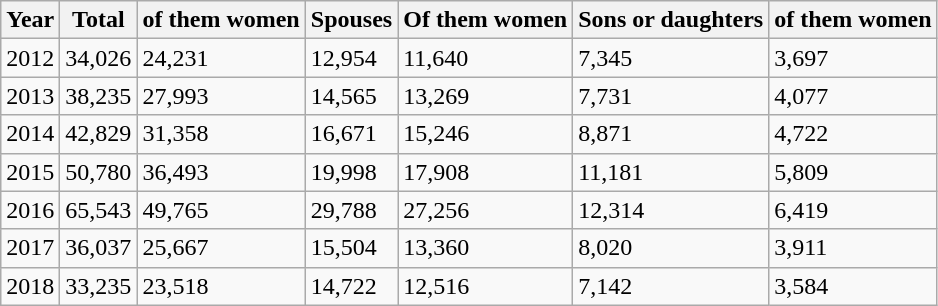<table class="wikitable">
<tr>
<th>Year</th>
<th>Total</th>
<th>of them women</th>
<th>Spouses</th>
<th>Of them women</th>
<th>Sons or daughters</th>
<th>of them women</th>
</tr>
<tr>
<td>2012</td>
<td>34,026</td>
<td>24,231</td>
<td>12,954</td>
<td>11,640</td>
<td>7,345</td>
<td>3,697</td>
</tr>
<tr>
<td>2013</td>
<td>38,235</td>
<td>27,993</td>
<td>14,565</td>
<td>13,269</td>
<td>7,731</td>
<td>4,077</td>
</tr>
<tr>
<td>2014</td>
<td>42,829</td>
<td>31,358</td>
<td>16,671</td>
<td>15,246</td>
<td>8,871</td>
<td>4,722</td>
</tr>
<tr>
<td>2015</td>
<td>50,780</td>
<td>36,493</td>
<td>19,998</td>
<td>17,908</td>
<td>11,181</td>
<td>5,809</td>
</tr>
<tr>
<td>2016</td>
<td>65,543</td>
<td>49,765</td>
<td>29,788</td>
<td>27,256</td>
<td>12,314</td>
<td>6,419</td>
</tr>
<tr>
<td>2017</td>
<td>36,037</td>
<td>25,667</td>
<td>15,504</td>
<td>13,360</td>
<td>8,020</td>
<td>3,911</td>
</tr>
<tr>
<td>2018</td>
<td>33,235</td>
<td>23,518</td>
<td>14,722</td>
<td>12,516</td>
<td>7,142</td>
<td>3,584</td>
</tr>
</table>
